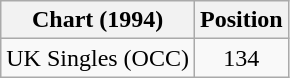<table class="wikitable">
<tr>
<th>Chart (1994)</th>
<th>Position</th>
</tr>
<tr>
<td>UK Singles (OCC)</td>
<td align="center">134</td>
</tr>
</table>
